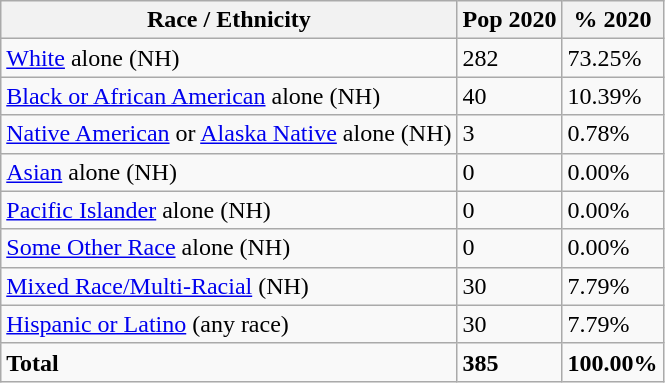<table class="wikitable">
<tr>
<th>Race / Ethnicity</th>
<th>Pop 2020</th>
<th>% 2020</th>
</tr>
<tr>
<td><a href='#'>White</a> alone (NH)</td>
<td>282</td>
<td>73.25%</td>
</tr>
<tr>
<td><a href='#'>Black or African American</a> alone (NH)</td>
<td>40</td>
<td>10.39%</td>
</tr>
<tr>
<td><a href='#'>Native American</a> or <a href='#'>Alaska Native</a> alone (NH)</td>
<td>3</td>
<td>0.78%</td>
</tr>
<tr>
<td><a href='#'>Asian</a> alone (NH)</td>
<td>0</td>
<td>0.00%</td>
</tr>
<tr>
<td><a href='#'>Pacific Islander</a> alone (NH)</td>
<td>0</td>
<td>0.00%</td>
</tr>
<tr>
<td><a href='#'>Some Other Race</a> alone (NH)</td>
<td>0</td>
<td>0.00%</td>
</tr>
<tr>
<td><a href='#'>Mixed Race/Multi-Racial</a> (NH)</td>
<td>30</td>
<td>7.79%</td>
</tr>
<tr>
<td><a href='#'>Hispanic or Latino</a> (any race)</td>
<td>30</td>
<td>7.79%</td>
</tr>
<tr>
<td><strong>Total</strong></td>
<td><strong>385</strong></td>
<td><strong>100.00%</strong></td>
</tr>
</table>
